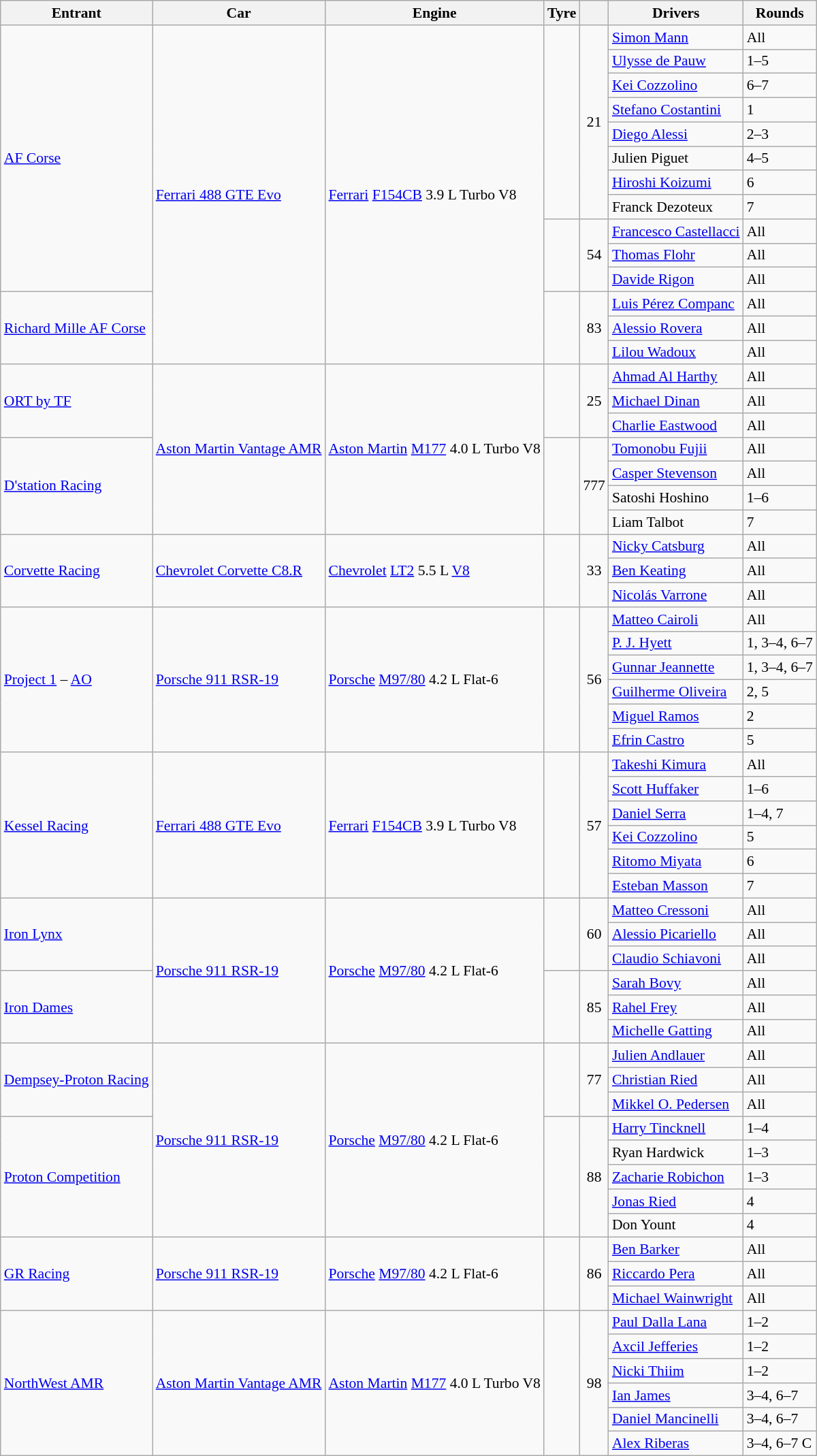<table class="wikitable" style="font-size: 90%">
<tr>
<th>Entrant</th>
<th>Car</th>
<th>Engine</th>
<th>Tyre</th>
<th></th>
<th>Drivers</th>
<th>Rounds</th>
</tr>
<tr>
<td rowspan="11"> <a href='#'>AF Corse</a></td>
<td rowspan="14"><a href='#'>Ferrari 488 GTE Evo</a></td>
<td rowspan="14"><a href='#'>Ferrari</a> <a href='#'>F154CB</a> 3.9 L Turbo V8</td>
<td rowspan="8" align="center"></td>
<td rowspan="8" align="center">21</td>
<td> <a href='#'>Simon Mann</a></td>
<td>All</td>
</tr>
<tr>
<td> <a href='#'>Ulysse de Pauw</a></td>
<td>1–5</td>
</tr>
<tr>
<td> <a href='#'>Kei Cozzolino</a></td>
<td>6–7</td>
</tr>
<tr>
<td> <a href='#'>Stefano Costantini</a></td>
<td>1</td>
</tr>
<tr>
<td> <a href='#'>Diego Alessi</a></td>
<td>2–3</td>
</tr>
<tr>
<td> Julien Piguet</td>
<td>4–5</td>
</tr>
<tr>
<td> <a href='#'>Hiroshi Koizumi</a></td>
<td>6</td>
</tr>
<tr>
<td> Franck Dezoteux</td>
<td>7</td>
</tr>
<tr>
<td rowspan="3" align="center"></td>
<td rowspan="3" align="center">54</td>
<td> <a href='#'>Francesco Castellacci</a></td>
<td>All</td>
</tr>
<tr>
<td> <a href='#'>Thomas Flohr</a></td>
<td>All</td>
</tr>
<tr>
<td> <a href='#'>Davide Rigon</a></td>
<td>All</td>
</tr>
<tr>
<td rowspan="3"> <a href='#'>Richard Mille AF Corse</a></td>
<td rowspan="3" align="center"></td>
<td rowspan="3" align="center">83</td>
<td> <a href='#'>Luis Pérez Companc</a></td>
<td>All</td>
</tr>
<tr>
<td> <a href='#'>Alessio Rovera</a></td>
<td>All</td>
</tr>
<tr>
<td> <a href='#'>Lilou Wadoux</a></td>
<td>All</td>
</tr>
<tr>
<td rowspan="3"> <a href='#'>ORT by TF</a></td>
<td rowspan="7"><a href='#'>Aston Martin Vantage AMR</a></td>
<td rowspan="7"><a href='#'>Aston Martin</a> <a href='#'>M177</a> 4.0 L Turbo V8</td>
<td rowspan="3" align="center"></td>
<td rowspan="3" align="center">25</td>
<td> <a href='#'>Ahmad Al Harthy</a></td>
<td>All</td>
</tr>
<tr>
<td> <a href='#'>Michael Dinan</a></td>
<td>All</td>
</tr>
<tr>
<td> <a href='#'>Charlie Eastwood</a></td>
<td>All</td>
</tr>
<tr>
<td rowspan="4"> <a href='#'>D'station Racing</a></td>
<td rowspan="4" align="center"></td>
<td rowspan="4" align="center">777</td>
<td> <a href='#'>Tomonobu Fujii</a></td>
<td>All</td>
</tr>
<tr>
<td> <a href='#'>Casper Stevenson</a></td>
<td>All</td>
</tr>
<tr>
<td> Satoshi Hoshino</td>
<td>1–6</td>
</tr>
<tr>
<td> Liam Talbot</td>
<td>7</td>
</tr>
<tr>
<td rowspan="3"> <a href='#'>Corvette Racing</a></td>
<td rowspan="3"><a href='#'>Chevrolet Corvette C8.R</a></td>
<td rowspan="3"><a href='#'>Chevrolet</a> <a href='#'>LT2</a> 5.5 L <a href='#'>V8</a></td>
<td rowspan="3" align="center"></td>
<td rowspan="3" align="center">33</td>
<td> <a href='#'>Nicky Catsburg</a></td>
<td>All</td>
</tr>
<tr>
<td> <a href='#'>Ben Keating</a></td>
<td>All</td>
</tr>
<tr>
<td> <a href='#'>Nicolás Varrone</a></td>
<td>All</td>
</tr>
<tr>
<td rowspan="6"> <a href='#'>Project 1</a> – <a href='#'>AO</a></td>
<td rowspan="6"><a href='#'>Porsche 911 RSR-19</a></td>
<td rowspan="6"><a href='#'>Porsche</a> <a href='#'>M97/80</a> 4.2 L Flat-6</td>
<td rowspan="6" align="center"></td>
<td rowspan="6" align="center">56</td>
<td> <a href='#'>Matteo Cairoli</a></td>
<td>All</td>
</tr>
<tr>
<td> <a href='#'>P. J. Hyett</a></td>
<td>1, 3–4, 6–7</td>
</tr>
<tr>
<td> <a href='#'>Gunnar Jeannette</a></td>
<td>1, 3–4, 6–7</td>
</tr>
<tr>
<td> <a href='#'>Guilherme Oliveira</a></td>
<td>2, 5</td>
</tr>
<tr>
<td> <a href='#'>Miguel Ramos</a></td>
<td>2</td>
</tr>
<tr>
<td> <a href='#'>Efrin Castro</a></td>
<td>5</td>
</tr>
<tr>
<td rowspan="6"> <a href='#'>Kessel Racing</a></td>
<td rowspan="6"><a href='#'>Ferrari 488 GTE Evo</a></td>
<td rowspan="6"><a href='#'>Ferrari</a> <a href='#'>F154CB</a> 3.9 L Turbo V8</td>
<td rowspan="6" align="center"></td>
<td rowspan="6" align="center">57</td>
<td> <a href='#'>Takeshi Kimura</a></td>
<td>All</td>
</tr>
<tr>
<td> <a href='#'>Scott Huffaker</a></td>
<td>1–6</td>
</tr>
<tr>
<td> <a href='#'>Daniel Serra</a></td>
<td>1–4, 7</td>
</tr>
<tr>
<td> <a href='#'>Kei Cozzolino</a></td>
<td>5</td>
</tr>
<tr>
<td> <a href='#'>Ritomo Miyata</a></td>
<td>6</td>
</tr>
<tr>
<td> <a href='#'>Esteban Masson</a></td>
<td>7</td>
</tr>
<tr>
<td rowspan="3"> <a href='#'>Iron Lynx</a></td>
<td rowspan="6"><a href='#'>Porsche 911 RSR-19</a></td>
<td rowspan="6"><a href='#'>Porsche</a> <a href='#'>M97/80</a> 4.2 L Flat-6</td>
<td rowspan="3" align="center"></td>
<td rowspan="3" align="center">60</td>
<td> <a href='#'>Matteo Cressoni</a></td>
<td>All</td>
</tr>
<tr>
<td> <a href='#'>Alessio Picariello</a></td>
<td>All</td>
</tr>
<tr>
<td> <a href='#'>Claudio Schiavoni</a></td>
<td>All</td>
</tr>
<tr>
<td rowspan="3"> <a href='#'>Iron Dames</a></td>
<td rowspan="3" align="center"></td>
<td rowspan="3" align="center">85</td>
<td> <a href='#'>Sarah Bovy</a></td>
<td>All</td>
</tr>
<tr>
<td> <a href='#'>Rahel Frey</a></td>
<td>All</td>
</tr>
<tr>
<td> <a href='#'>Michelle Gatting</a></td>
<td>All</td>
</tr>
<tr>
<td rowspan="3"> <a href='#'>Dempsey-Proton Racing</a></td>
<td rowspan="8"><a href='#'>Porsche 911 RSR-19</a></td>
<td rowspan="8"><a href='#'>Porsche</a> <a href='#'>M97/80</a> 4.2 L Flat-6</td>
<td rowspan="3" align="center"></td>
<td rowspan="3" align="center">77</td>
<td> <a href='#'>Julien Andlauer</a></td>
<td>All</td>
</tr>
<tr>
<td> <a href='#'>Christian Ried</a></td>
<td>All</td>
</tr>
<tr>
<td> <a href='#'>Mikkel O. Pedersen</a></td>
<td>All</td>
</tr>
<tr>
<td rowspan="5"> <a href='#'>Proton Competition</a></td>
<td rowspan="5" align="center"></td>
<td rowspan="5" align="center">88</td>
<td> <a href='#'>Harry Tincknell</a></td>
<td>1–4</td>
</tr>
<tr>
<td> Ryan Hardwick</td>
<td>1–3</td>
</tr>
<tr>
<td> <a href='#'>Zacharie Robichon</a></td>
<td>1–3</td>
</tr>
<tr>
<td> <a href='#'>Jonas Ried</a></td>
<td>4</td>
</tr>
<tr>
<td> Don Yount</td>
<td>4</td>
</tr>
<tr>
<td rowspan="3"> <a href='#'>GR Racing</a></td>
<td rowspan="3"><a href='#'>Porsche 911 RSR-19</a></td>
<td rowspan="3"><a href='#'>Porsche</a> <a href='#'>M97/80</a> 4.2 L Flat-6</td>
<td rowspan="3" align="center"></td>
<td rowspan="3" align="center">86</td>
<td> <a href='#'>Ben Barker</a></td>
<td>All</td>
</tr>
<tr>
<td> <a href='#'>Riccardo Pera</a></td>
<td>All</td>
</tr>
<tr>
<td> <a href='#'>Michael Wainwright</a></td>
<td>All</td>
</tr>
<tr>
<td rowspan="6"> <a href='#'>NorthWest AMR</a></td>
<td rowspan="6"><a href='#'>Aston Martin Vantage AMR</a></td>
<td rowspan="6"><a href='#'>Aston Martin</a> <a href='#'>M177</a> 4.0 L Turbo V8</td>
<td rowspan="6" align="center"></td>
<td rowspan="6" align="center">98</td>
<td> <a href='#'>Paul Dalla Lana</a></td>
<td>1–2</td>
</tr>
<tr>
<td> <a href='#'>Axcil Jefferies</a></td>
<td>1–2</td>
</tr>
<tr>
<td> <a href='#'>Nicki Thiim</a></td>
<td>1–2</td>
</tr>
<tr>
<td> <a href='#'>Ian James</a></td>
<td>3–4, 6–7</td>
</tr>
<tr>
<td> <a href='#'>Daniel Mancinelli</a></td>
<td>3–4, 6–7</td>
</tr>
<tr>
<td> <a href='#'>Alex Riberas</a></td>
<td>3–4, 6–7 C</td>
</tr>
</table>
